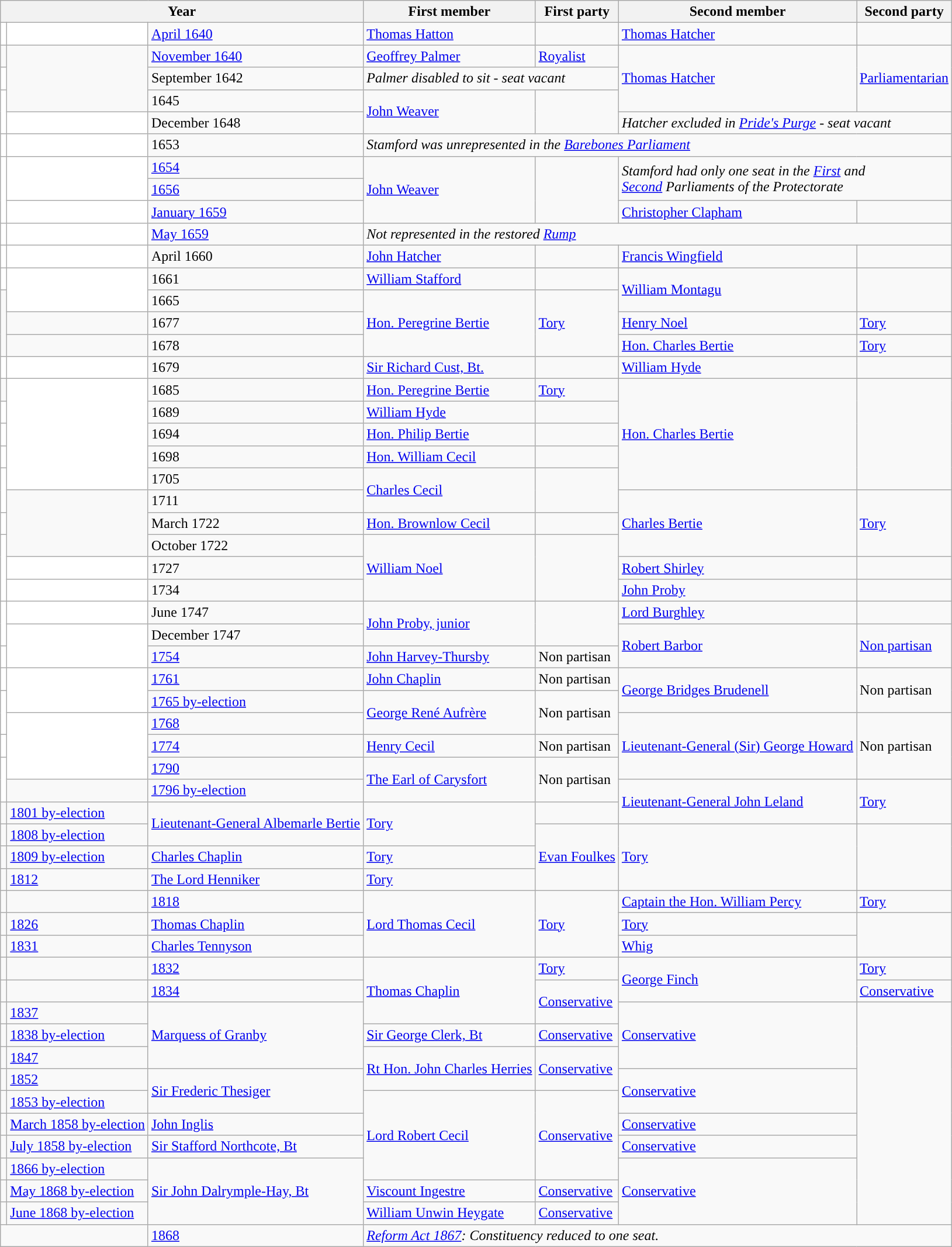<table class="wikitable">
<tr>
<th colspan="3">Year</th>
<th>First member</th>
<th>First party</th>
<th>Second member</th>
<th>Second party</th>
</tr>
<tr>
<td style="color:inherit;background-color: white"></td>
<td style="color:inherit;background-color: white"></td>
<td><a href='#'>April 1640</a></td>
<td><a href='#'>Thomas Hatton</a></td>
<td></td>
<td><a href='#'>Thomas Hatcher</a></td>
<td></td>
</tr>
<tr>
<td style="color:inherit;background-color: "></td>
<td rowspan="3" style="color:inherit;background-color: "></td>
<td><a href='#'>November 1640</a></td>
<td><a href='#'>Geoffrey Palmer</a></td>
<td><a href='#'>Royalist</a></td>
<td rowspan="3"><a href='#'>Thomas Hatcher</a></td>
<td rowspan="3"><a href='#'>Parliamentarian</a></td>
</tr>
<tr>
<td style="color:inherit;background-color: white"></td>
<td>September 1642</td>
<td colspan="2"><em>Palmer disabled to sit - seat vacant</em></td>
</tr>
<tr>
<td rowspan="2" style="color:inherit;background-color: white"></td>
<td>1645</td>
<td rowspan="2"><a href='#'>John Weaver</a></td>
<td rowspan="2"></td>
</tr>
<tr>
<td style="color:inherit;background-color: white"></td>
<td>December 1648</td>
<td colspan="2"><em>Hatcher excluded in <a href='#'>Pride's Purge</a> - seat vacant</em></td>
</tr>
<tr>
<td style="color:inherit;background-color: white"></td>
<td style="color:inherit;background-color: white"></td>
<td>1653</td>
<td colspan="4"><em>Stamford was unrepresented in the <a href='#'>Barebones Parliament</a></em></td>
</tr>
<tr>
<td rowspan="3" style="color:inherit;background-color: white"></td>
<td rowspan="2" style="color:inherit;background-color: white"></td>
<td><a href='#'>1654</a></td>
<td rowspan="3"><a href='#'>John Weaver</a></td>
<td rowspan="3"></td>
<td rowspan="2" colspan="2"><em>Stamford had only one seat in the <a href='#'>First</a> and <br><a href='#'>Second</a> Parliaments of the Protectorate</em></td>
</tr>
<tr>
<td><a href='#'>1656</a></td>
</tr>
<tr>
<td style="color:inherit;background-color: white"></td>
<td><a href='#'>January 1659</a></td>
<td><a href='#'>Christopher Clapham</a></td>
<td></td>
</tr>
<tr>
<td style="color:inherit;background-color: white"></td>
<td style="color:inherit;background-color: white"></td>
<td><a href='#'>May 1659</a></td>
<td colspan="4"><em>Not represented in the restored <a href='#'>Rump</a></em></td>
</tr>
<tr>
<td style="color:inherit;background-color: white"></td>
<td style="color:inherit;background-color: white"></td>
<td>April 1660</td>
<td><a href='#'>John Hatcher</a></td>
<td></td>
<td><a href='#'>Francis Wingfield</a></td>
<td></td>
</tr>
<tr>
<td style="color:inherit;background-color: white"></td>
<td rowspan="2" style="color:inherit;background-color: white"></td>
<td>1661</td>
<td><a href='#'>William Stafford</a></td>
<td></td>
<td rowspan="2"><a href='#'>William Montagu</a></td>
<td rowspan="2"></td>
</tr>
<tr>
<td rowspan="3" style="color:inherit;background-color: "></td>
<td>1665</td>
<td rowspan="3"><a href='#'>Hon. Peregrine Bertie</a></td>
<td rowspan="3"><a href='#'>Tory</a></td>
</tr>
<tr>
<td style="color:inherit;background-color: "></td>
<td>1677</td>
<td><a href='#'>Henry Noel</a></td>
<td><a href='#'>Tory</a></td>
</tr>
<tr>
<td style="color:inherit;background-color: "></td>
<td>1678</td>
<td><a href='#'>Hon. Charles Bertie</a></td>
<td><a href='#'>Tory</a></td>
</tr>
<tr>
<td style="color:inherit;background-color: white"></td>
<td style="color:inherit;background-color: white"></td>
<td>1679</td>
<td><a href='#'>Sir Richard Cust, Bt.</a></td>
<td></td>
<td><a href='#'>William Hyde</a></td>
<td></td>
</tr>
<tr>
<td style="color:inherit;background-color: "></td>
<td rowspan="5" style="color:inherit;background-color: white"></td>
<td>1685</td>
<td><a href='#'>Hon. Peregrine Bertie</a></td>
<td><a href='#'>Tory</a></td>
<td rowspan="5"><a href='#'>Hon. Charles Bertie</a></td>
<td rowspan="5"></td>
</tr>
<tr>
<td style="color:inherit;background-color: white"></td>
<td>1689</td>
<td><a href='#'>William Hyde</a></td>
<td></td>
</tr>
<tr>
<td style="color:inherit;background-color: white"></td>
<td>1694</td>
<td><a href='#'>Hon. Philip Bertie</a></td>
<td></td>
</tr>
<tr>
<td style="color:inherit;background-color: white"></td>
<td>1698</td>
<td><a href='#'>Hon. William Cecil</a></td>
<td></td>
</tr>
<tr>
<td rowspan="2" style="color:inherit;background-color: white"></td>
<td>1705</td>
<td rowspan="2"><a href='#'>Charles Cecil</a></td>
<td rowspan="2"></td>
</tr>
<tr>
<td rowspan="3" style="color:inherit;background-color: "></td>
<td>1711</td>
<td rowspan="3"><a href='#'>Charles Bertie</a></td>
<td rowspan="3"><a href='#'>Tory</a></td>
</tr>
<tr>
<td style="color:inherit;background-color: white"></td>
<td>March 1722</td>
<td><a href='#'>Hon. Brownlow Cecil</a></td>
<td></td>
</tr>
<tr>
<td rowspan="3" style="color:inherit;background-color: white"></td>
<td>October 1722</td>
<td rowspan="3"><a href='#'>William Noel</a></td>
<td rowspan="3"></td>
</tr>
<tr>
<td style="color:inherit;background-color: white"></td>
<td>1727</td>
<td><a href='#'>Robert Shirley</a></td>
<td></td>
</tr>
<tr>
<td style="color:inherit;background-color: white"></td>
<td>1734</td>
<td><a href='#'>John Proby</a></td>
<td></td>
</tr>
<tr>
<td rowspan="2" style="color:inherit;background-color: white"></td>
<td style="color:inherit;background-color: white"></td>
<td>June 1747</td>
<td rowspan="2"><a href='#'>John Proby, junior</a></td>
<td rowspan="2"></td>
<td><a href='#'>Lord Burghley</a></td>
<td></td>
</tr>
<tr>
<td rowspan="2" style="color:inherit;background-color: white"></td>
<td>December 1747</td>
<td rowspan="2"><a href='#'>Robert Barbor</a></td>
<td rowspan="2"><a href='#'>Non partisan</a></td>
</tr>
<tr>
<td style="color:inherit;background-color: white"></td>
<td><a href='#'>1754</a></td>
<td><a href='#'>John Harvey-Thursby</a></td>
<td>Non partisan</td>
</tr>
<tr>
<td style="color:inherit;background-color: white"></td>
<td style="color:inherit;background-color: white" rowspan="2"></td>
<td><a href='#'>1761</a></td>
<td><a href='#'>John Chaplin</a></td>
<td>Non partisan</td>
<td rowspan="2"><a href='#'>George Bridges Brudenell</a></td>
<td rowspan="2">Non partisan</td>
</tr>
<tr>
<td style="color:inherit;background-color: white" rowspan="2"></td>
<td><a href='#'>1765 by-election</a></td>
<td rowspan="2"><a href='#'>George René Aufrère</a></td>
<td rowspan="2">Non partisan</td>
</tr>
<tr>
<td style="color:inherit;background-color: white" rowspan="3"></td>
<td><a href='#'>1768</a></td>
<td rowspan="3"><a href='#'>Lieutenant-General (Sir) George Howard</a></td>
<td rowspan="3">Non partisan</td>
</tr>
<tr>
<td style="color:inherit;background-color: white"></td>
<td><a href='#'>1774</a></td>
<td><a href='#'>Henry Cecil</a></td>
<td>Non partisan</td>
</tr>
<tr>
<td style="color:inherit;background-color: white" rowspan="2"></td>
<td><a href='#'>1790</a></td>
<td rowspan="2"><a href='#'>The Earl of Carysfort</a></td>
<td rowspan="2">Non partisan</td>
</tr>
<tr>
<td style="color:inherit;background-color: "></td>
<td><a href='#'>1796 by-election</a></td>
<td rowspan="2"><a href='#'>Lieutenant-General John Leland</a></td>
<td rowspan="2"><a href='#'>Tory</a></td>
</tr>
<tr>
<td style="color:inherit;background-color: "></td>
<td><a href='#'>1801 by-election</a></td>
<td rowspan="2"><a href='#'>Lieutenant-General Albemarle Bertie</a></td>
<td rowspan="2"><a href='#'>Tory</a></td>
</tr>
<tr>
<td style="color:inherit;background-color: "></td>
<td><a href='#'>1808 by-election</a></td>
<td rowspan="3"><a href='#'>Evan Foulkes</a></td>
<td rowspan="3"><a href='#'>Tory</a></td>
</tr>
<tr>
<td style="color:inherit;background-color: "></td>
<td><a href='#'>1809 by-election</a></td>
<td><a href='#'>Charles Chaplin</a></td>
<td><a href='#'>Tory</a></td>
</tr>
<tr>
<td style="color:inherit;background-color: "></td>
<td><a href='#'>1812</a></td>
<td><a href='#'>The Lord Henniker</a></td>
<td><a href='#'>Tory</a></td>
</tr>
<tr>
<td style="color:inherit;background-color: "></td>
<td style="color:inherit;background-color: "></td>
<td><a href='#'>1818</a></td>
<td rowspan="3"><a href='#'>Lord Thomas Cecil</a></td>
<td rowspan="3"><a href='#'>Tory</a></td>
<td><a href='#'>Captain the Hon. William Percy</a></td>
<td><a href='#'>Tory</a></td>
</tr>
<tr>
<td style="color:inherit;background-color: "></td>
<td><a href='#'>1826</a></td>
<td><a href='#'>Thomas Chaplin</a></td>
<td><a href='#'>Tory</a></td>
</tr>
<tr>
<td style="color:inherit;background-color: "></td>
<td><a href='#'>1831</a></td>
<td><a href='#'>Charles Tennyson</a></td>
<td><a href='#'>Whig</a></td>
</tr>
<tr>
<td style="color:inherit;background-color: "></td>
<td style="color:inherit;background-color: "></td>
<td><a href='#'>1832</a></td>
<td rowspan="3"><a href='#'>Thomas Chaplin</a></td>
<td rowspan=""><a href='#'>Tory</a></td>
<td rowspan="2"><a href='#'>George Finch</a></td>
<td><a href='#'>Tory</a></td>
</tr>
<tr>
<td style="color:inherit;background-color: "></td>
<td style="color:inherit;background-color: "></td>
<td><a href='#'>1834</a></td>
<td rowspan="2"><a href='#'>Conservative</a></td>
<td><a href='#'>Conservative</a></td>
</tr>
<tr>
<td style="color:inherit;background-color: "></td>
<td><a href='#'>1837</a></td>
<td rowspan="3"><a href='#'>Marquess of Granby</a></td>
<td rowspan="3"><a href='#'>Conservative</a></td>
</tr>
<tr>
<td style="color:inherit;background-color: "></td>
<td><a href='#'>1838 by-election</a></td>
<td><a href='#'>Sir George Clerk, Bt</a></td>
<td><a href='#'>Conservative</a></td>
</tr>
<tr>
<td style="color:inherit;background-color: "></td>
<td><a href='#'>1847</a></td>
<td rowspan="2"><a href='#'>Rt Hon. John Charles Herries</a></td>
<td rowspan="2"><a href='#'>Conservative</a></td>
</tr>
<tr>
<td style="color:inherit;background-color: "></td>
<td><a href='#'>1852</a></td>
<td rowspan="2"><a href='#'>Sir Frederic Thesiger</a></td>
<td rowspan="2"><a href='#'>Conservative</a></td>
</tr>
<tr>
<td style="color:inherit;background-color: "></td>
<td><a href='#'>1853 by-election</a></td>
<td rowspan="4"><a href='#'>Lord Robert Cecil</a></td>
<td rowspan="4"><a href='#'>Conservative</a></td>
</tr>
<tr>
<td style="color:inherit;background-color: "></td>
<td><a href='#'>March 1858 by-election</a></td>
<td><a href='#'>John Inglis</a></td>
<td><a href='#'>Conservative</a></td>
</tr>
<tr>
<td style="color:inherit;background-color: "></td>
<td><a href='#'>July 1858 by-election</a></td>
<td><a href='#'>Sir Stafford Northcote, Bt</a></td>
<td><a href='#'>Conservative</a></td>
</tr>
<tr>
<td style="color:inherit;background-color: "></td>
<td><a href='#'>1866 by-election</a></td>
<td rowspan="3"><a href='#'>Sir John Dalrymple-Hay, Bt</a></td>
<td rowspan="3"><a href='#'>Conservative</a></td>
</tr>
<tr>
<td style="color:inherit;background-color: "></td>
<td><a href='#'>May 1868 by-election</a></td>
<td><a href='#'>Viscount Ingestre</a></td>
<td><a href='#'>Conservative</a></td>
</tr>
<tr>
<td style="color:inherit;background-color: "></td>
<td><a href='#'>June 1868 by-election</a></td>
<td><a href='#'>William Unwin Heygate</a></td>
<td><a href='#'>Conservative</a></td>
</tr>
<tr>
<td colspan="2"></td>
<td><a href='#'>1868</a></td>
<td colspan="4"><em><a href='#'>Reform Act 1867</a>: Constituency reduced to one seat.</em></td>
</tr>
</table>
